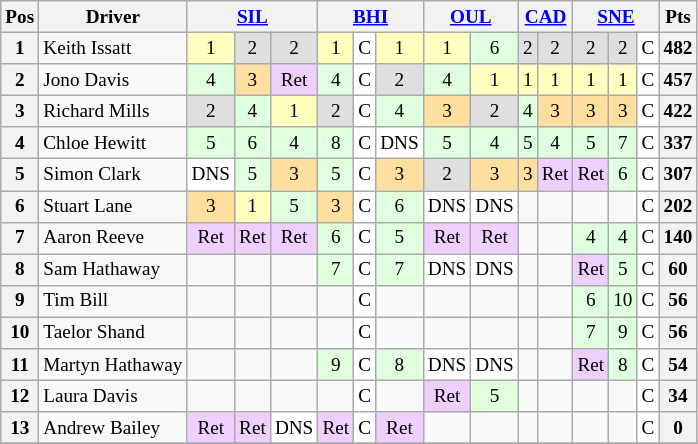<table class="wikitable" style="font-size: 80%; text-align: center;">
<tr valign="top">
<th valign="middle">Pos</th>
<th valign="middle">Driver</th>
<th colspan="3"><a href='#'>SIL</a></th>
<th colspan="3"><a href='#'>BHI</a></th>
<th colspan="2"><a href='#'>OUL</a></th>
<th colspan="2"><a href='#'>CAD</a></th>
<th colspan="3"><a href='#'>SNE</a></th>
<th valign=middle>Pts</th>
</tr>
<tr>
<th>1</th>
<td align=left>Keith Issatt</td>
<td style="background:#ffffbf;">1</td>
<td style="background:#dfdfdf;">2</td>
<td style="background:#dfdfdf;">2</td>
<td style="background:#ffffbf;">1</td>
<td style="background:#ffffff;">C</td>
<td style="background:#ffffbf;">1</td>
<td style="background:#ffffbf;">1</td>
<td style="background:#dfffdf;">6</td>
<td style="background:#dfdfdf;">2</td>
<td style="background:#dfdfdf;">2</td>
<td style="background:#dfdfdf;">2</td>
<td style="background:#dfdfdf;">2</td>
<td style="background:#ffffff;">C</td>
<th>482</th>
</tr>
<tr>
<th>2</th>
<td align=left>Jono Davis</td>
<td style="background:#dfffdf;">4</td>
<td style="background:#ffdf9f;">3</td>
<td style="background:#efcfff;">Ret</td>
<td style="background:#dfffdf;">4</td>
<td style="background:#ffffff;">C</td>
<td style="background:#dfdfdf;">2</td>
<td style="background:#dfffdf;">4</td>
<td style="background:#ffffbf;">1</td>
<td style="background:#ffffbf;">1</td>
<td style="background:#ffffbf;">1</td>
<td style="background:#ffffbf;">1</td>
<td style="background:#ffffbf;">1</td>
<td style="background:#ffffff;">C</td>
<th>457</th>
</tr>
<tr>
<th>3</th>
<td align=left>Richard Mills</td>
<td style="background:#dfdfdf;">2</td>
<td style="background:#dfffdf;">4</td>
<td style="background:#ffffbf;">1</td>
<td style="background:#dfdfdf;">2</td>
<td style="background:#ffffff;">C</td>
<td style="background:#dfffdf;">4</td>
<td style="background:#ffdf9f;">3</td>
<td style="background:#dfdfdf;">2</td>
<td style="background:#dfffdf;">4</td>
<td style="background:#ffdf9f;">3</td>
<td style="background:#ffdf9f;">3</td>
<td style="background:#ffdf9f;">3</td>
<td style="background:#ffffff;">C</td>
<th>422</th>
</tr>
<tr>
<th>4</th>
<td align=left>Chloe Hewitt</td>
<td style="background:#dfffdf;">5</td>
<td style="background:#dfffdf;">6</td>
<td style="background:#dfffdf;">4</td>
<td style="background:#dfffdf;">8</td>
<td style="background:#ffffff;">C</td>
<td style="background:#ffffff;">DNS</td>
<td style="background:#dfffdf;">5</td>
<td style="background:#dfffdf;">4</td>
<td style="background:#dfffdf;">5</td>
<td style="background:#dfffdf;">4</td>
<td style="background:#dfffdf;">5</td>
<td style="background:#dfffdf;">7</td>
<td style="background:#ffffff;">C</td>
<th>337</th>
</tr>
<tr>
<th>5</th>
<td align=left>Simon Clark</td>
<td style="background:#ffffff;">DNS</td>
<td style="background:#dfffdf;">5</td>
<td style="background:#ffdf9f;">3</td>
<td style="background:#dfffdf;">5</td>
<td style="background:#ffffff;">C</td>
<td style="background:#ffdf9f;">3</td>
<td style="background:#dfdfdf;">2</td>
<td style="background:#ffdf9f;">3</td>
<td style="background:#ffdf9f;">3</td>
<td style="background:#efcfff;">Ret</td>
<td style="background:#efcfff;">Ret</td>
<td style="background:#dfffdf;">6</td>
<td style="background:#ffffff;">C</td>
<th>307</th>
</tr>
<tr>
<th>6</th>
<td align=left>Stuart Lane</td>
<td style="background:#ffdf9f;">3</td>
<td style="background:#ffffbf;">1</td>
<td style="background:#dfffdf;">5</td>
<td style="background:#ffdf9f;">3</td>
<td style="background:#ffffff;">C</td>
<td style="background:#dfffdf;">6</td>
<td style="background:#ffffff;">DNS</td>
<td style="background:#ffffff;">DNS</td>
<td></td>
<td></td>
<td></td>
<td></td>
<td style="background:#ffffff;">C</td>
<th>202</th>
</tr>
<tr>
<th>7</th>
<td align=left>Aaron Reeve</td>
<td style="background:#efcfff;">Ret</td>
<td style="background:#efcfff;">Ret</td>
<td style="background:#efcfff;">Ret</td>
<td style="background:#dfffdf;">6</td>
<td style="background:#ffffff;">C</td>
<td style="background:#dfffdf;">5</td>
<td style="background:#efcfff;">Ret</td>
<td style="background:#efcfff;">Ret</td>
<td></td>
<td></td>
<td style="background:#dfffdf;">4</td>
<td style="background:#dfffdf;">4</td>
<td style="background:#ffffff;">C</td>
<th>140</th>
</tr>
<tr>
<th>8</th>
<td align=left>Sam Hathaway</td>
<td></td>
<td></td>
<td></td>
<td style="background:#dfffdf;">7</td>
<td style="background:#ffffff;">C</td>
<td style="background:#dfffdf;">7</td>
<td style="background:#ffffff;">DNS</td>
<td style="background:#ffffff;">DNS</td>
<td></td>
<td></td>
<td style="background:#efcfff;">Ret</td>
<td style="background:#dfffdf;">5</td>
<td style="background:#ffffff;">C</td>
<th>60</th>
</tr>
<tr>
<th>9</th>
<td align=left>Tim Bill</td>
<td></td>
<td></td>
<td></td>
<td></td>
<td style="background:#ffffff;">C</td>
<td></td>
<td></td>
<td></td>
<td></td>
<td></td>
<td style="background:#dfffdf;">6</td>
<td style="background:#dfffdf;">10</td>
<td style="background:#ffffff;">C</td>
<th>56</th>
</tr>
<tr>
<th>10</th>
<td align=left>Taelor Shand</td>
<td></td>
<td></td>
<td></td>
<td></td>
<td style="background:#ffffff;">C</td>
<td></td>
<td></td>
<td></td>
<td></td>
<td></td>
<td style="background:#dfffdf;">7</td>
<td style="background:#dfffdf;">9</td>
<td style="background:#ffffff;">C</td>
<th>56</th>
</tr>
<tr>
<th>11</th>
<td align=left>Martyn Hathaway</td>
<td></td>
<td></td>
<td></td>
<td style="background:#dfffdf;">9</td>
<td style="background:#ffffff;">C</td>
<td style="background:#dfffdf;">8</td>
<td style="background:#ffffff;">DNS</td>
<td style="background:#ffffff;">DNS</td>
<td></td>
<td></td>
<td style="background:#efcfff;">Ret</td>
<td style="background:#dfffdf;">8</td>
<td style="background:#ffffff;">C</td>
<th>54</th>
</tr>
<tr>
<th>12</th>
<td align=left>Laura Davis</td>
<td></td>
<td></td>
<td></td>
<td></td>
<td style="background:#ffffff;">C</td>
<td></td>
<td style="background:#efcfff;">Ret</td>
<td style="background:#dfffdf;">5</td>
<td></td>
<td></td>
<td></td>
<td></td>
<td style="background:#ffffff;">C</td>
<th>34</th>
</tr>
<tr>
<th>13</th>
<td align=left>Andrew Bailey</td>
<td style="background:#efcfff;">Ret</td>
<td style="background:#efcfff;">Ret</td>
<td style="background:#ffffff;">DNS</td>
<td style="background:#efcfff;">Ret</td>
<td style="background:#ffffff;">C</td>
<td style="background:#efcfff;">Ret</td>
<td></td>
<td></td>
<td></td>
<td></td>
<td></td>
<td></td>
<td style="background:#ffffff;">C</td>
<th>0</th>
</tr>
<tr>
</tr>
</table>
